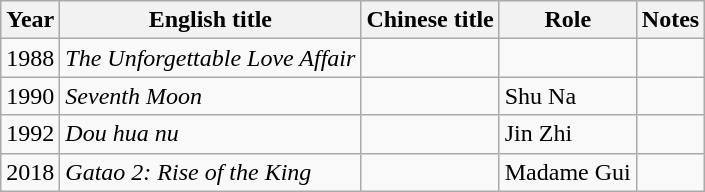<table class="wikitable">
<tr>
<th>Year</th>
<th>English title</th>
<th>Chinese title</th>
<th>Role</th>
<th>Notes</th>
</tr>
<tr>
<td>1988</td>
<td><em>The Unforgettable Love Affair</em></td>
<td></td>
<td></td>
<td></td>
</tr>
<tr>
<td>1990</td>
<td><em>Seventh Moon</em></td>
<td></td>
<td>Shu Na</td>
<td></td>
</tr>
<tr>
<td>1992</td>
<td><em>Dou hua nu</em></td>
<td></td>
<td>Jin Zhi</td>
<td></td>
</tr>
<tr>
<td>2018</td>
<td><em>Gatao 2: Rise of the King</em></td>
<td></td>
<td>Madame Gui</td>
<td></td>
</tr>
</table>
